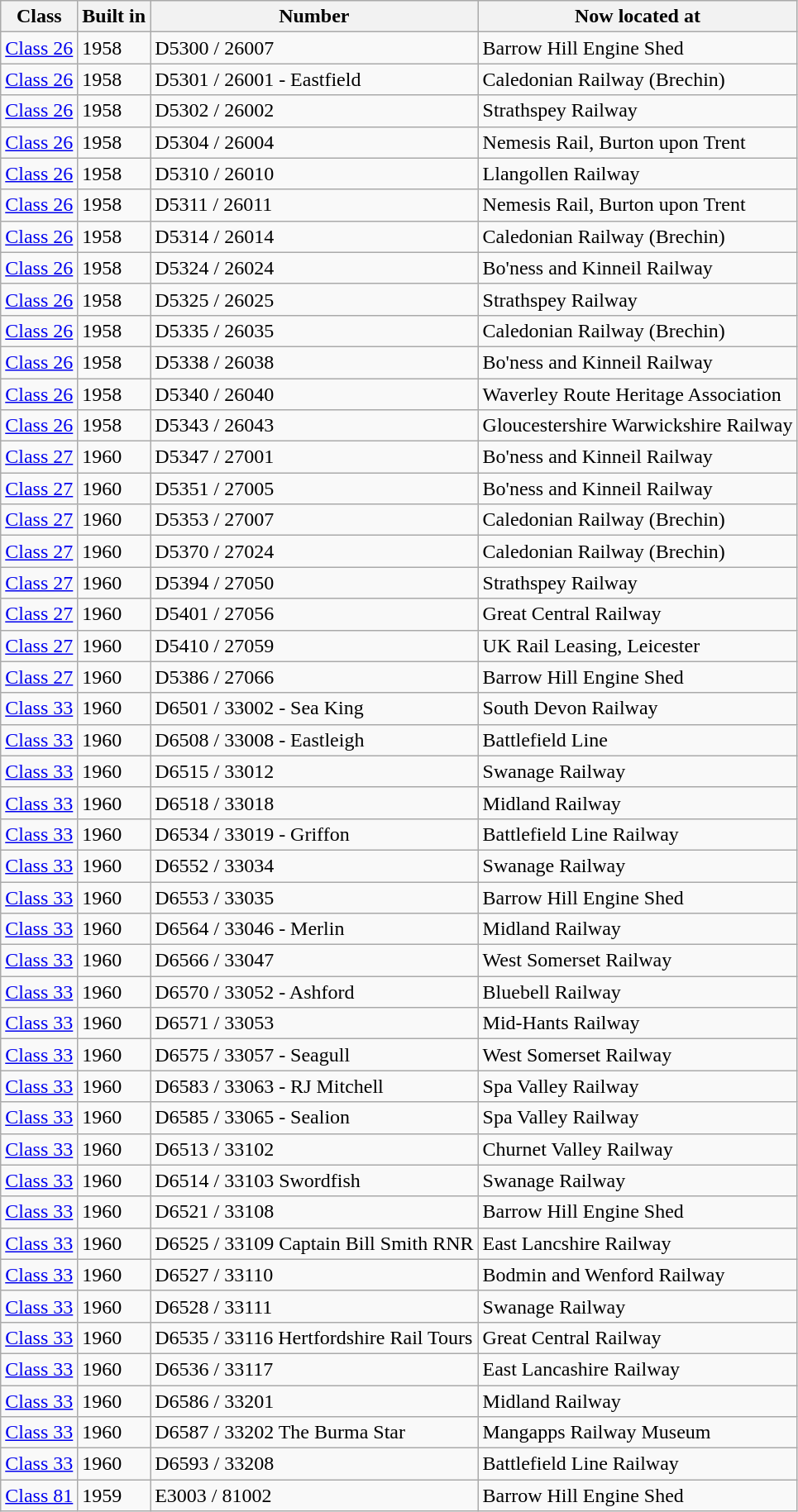<table class="wikitable">
<tr>
<th>Class</th>
<th>Built in</th>
<th>Number</th>
<th>Now located at</th>
</tr>
<tr>
<td><a href='#'>Class 26</a></td>
<td>1958</td>
<td>D5300 / 26007</td>
<td>Barrow Hill Engine Shed</td>
</tr>
<tr>
<td><a href='#'>Class 26</a></td>
<td>1958</td>
<td>D5301 / 26001 - Eastfield</td>
<td>Caledonian Railway (Brechin)</td>
</tr>
<tr>
<td><a href='#'>Class 26</a></td>
<td>1958</td>
<td>D5302 / 26002</td>
<td>Strathspey Railway</td>
</tr>
<tr>
<td><a href='#'>Class 26</a></td>
<td>1958</td>
<td>D5304 / 26004</td>
<td>Nemesis Rail, Burton upon Trent</td>
</tr>
<tr>
<td><a href='#'>Class 26</a></td>
<td>1958</td>
<td>D5310 / 26010</td>
<td>Llangollen Railway</td>
</tr>
<tr>
<td><a href='#'>Class 26</a></td>
<td>1958</td>
<td>D5311 / 26011</td>
<td>Nemesis Rail, Burton upon Trent</td>
</tr>
<tr>
<td><a href='#'>Class 26</a></td>
<td>1958</td>
<td>D5314 / 26014</td>
<td>Caledonian Railway (Brechin)</td>
</tr>
<tr>
<td><a href='#'>Class 26</a></td>
<td>1958</td>
<td>D5324 / 26024</td>
<td>Bo'ness and Kinneil Railway</td>
</tr>
<tr>
<td><a href='#'>Class 26</a></td>
<td>1958</td>
<td>D5325 / 26025</td>
<td>Strathspey Railway</td>
</tr>
<tr>
<td><a href='#'>Class 26</a></td>
<td>1958</td>
<td>D5335 / 26035</td>
<td>Caledonian Railway (Brechin)</td>
</tr>
<tr>
<td><a href='#'>Class 26</a></td>
<td>1958</td>
<td>D5338 / 26038</td>
<td>Bo'ness and Kinneil Railway</td>
</tr>
<tr>
<td><a href='#'>Class 26</a></td>
<td>1958</td>
<td>D5340 / 26040</td>
<td>Waverley Route Heritage Association</td>
</tr>
<tr>
<td><a href='#'>Class 26</a></td>
<td>1958</td>
<td>D5343 / 26043</td>
<td>Gloucestershire Warwickshire Railway</td>
</tr>
<tr>
<td><a href='#'>Class 27</a></td>
<td>1960</td>
<td>D5347 / 27001</td>
<td>Bo'ness and Kinneil Railway</td>
</tr>
<tr>
<td><a href='#'>Class 27</a></td>
<td>1960</td>
<td>D5351 / 27005</td>
<td>Bo'ness and Kinneil Railway</td>
</tr>
<tr>
<td><a href='#'>Class 27</a></td>
<td>1960</td>
<td>D5353 / 27007</td>
<td>Caledonian Railway (Brechin)</td>
</tr>
<tr>
<td><a href='#'>Class 27</a></td>
<td>1960</td>
<td>D5370 / 27024</td>
<td>Caledonian Railway (Brechin)</td>
</tr>
<tr>
<td><a href='#'>Class 27</a></td>
<td>1960</td>
<td>D5394 / 27050</td>
<td>Strathspey Railway</td>
</tr>
<tr>
<td><a href='#'>Class 27</a></td>
<td>1960</td>
<td>D5401 / 27056</td>
<td>Great Central Railway</td>
</tr>
<tr>
<td><a href='#'>Class 27</a></td>
<td>1960</td>
<td>D5410 / 27059</td>
<td>UK Rail Leasing, Leicester</td>
</tr>
<tr>
<td><a href='#'>Class 27</a></td>
<td>1960</td>
<td>D5386 / 27066</td>
<td>Barrow Hill Engine Shed</td>
</tr>
<tr>
<td><a href='#'>Class 33</a></td>
<td>1960</td>
<td>D6501 / 33002 - Sea King</td>
<td>South Devon Railway</td>
</tr>
<tr>
<td><a href='#'>Class 33</a></td>
<td>1960</td>
<td>D6508 / 33008 - Eastleigh</td>
<td>Battlefield Line</td>
</tr>
<tr>
<td><a href='#'>Class 33</a></td>
<td>1960</td>
<td>D6515 / 33012</td>
<td>Swanage Railway</td>
</tr>
<tr>
<td><a href='#'>Class 33</a></td>
<td>1960</td>
<td>D6518 / 33018</td>
<td>Midland Railway</td>
</tr>
<tr>
<td><a href='#'>Class 33</a></td>
<td>1960</td>
<td>D6534 / 33019 - Griffon</td>
<td>Battlefield Line Railway</td>
</tr>
<tr>
<td><a href='#'>Class 33</a></td>
<td>1960</td>
<td>D6552 / 33034</td>
<td>Swanage Railway</td>
</tr>
<tr>
<td><a href='#'>Class 33</a></td>
<td>1960</td>
<td>D6553 / 33035</td>
<td>Barrow Hill Engine Shed</td>
</tr>
<tr>
<td><a href='#'>Class 33</a></td>
<td>1960</td>
<td>D6564 / 33046 - Merlin</td>
<td>Midland Railway</td>
</tr>
<tr>
<td><a href='#'>Class 33</a></td>
<td>1960</td>
<td>D6566 / 33047</td>
<td>West Somerset Railway</td>
</tr>
<tr>
<td><a href='#'>Class 33</a></td>
<td>1960</td>
<td>D6570 / 33052 - Ashford</td>
<td>Bluebell Railway</td>
</tr>
<tr>
<td><a href='#'>Class 33</a></td>
<td>1960</td>
<td>D6571 / 33053</td>
<td>Mid-Hants Railway</td>
</tr>
<tr>
<td><a href='#'>Class 33</a></td>
<td>1960</td>
<td>D6575 / 33057 - Seagull</td>
<td>West Somerset Railway</td>
</tr>
<tr>
<td><a href='#'>Class 33</a></td>
<td>1960</td>
<td>D6583 / 33063 - RJ Mitchell</td>
<td>Spa Valley Railway</td>
</tr>
<tr>
<td><a href='#'>Class 33</a></td>
<td>1960</td>
<td>D6585 / 33065 - Sealion</td>
<td>Spa Valley Railway</td>
</tr>
<tr>
<td><a href='#'>Class 33</a></td>
<td>1960</td>
<td>D6513 / 33102</td>
<td>Churnet Valley Railway</td>
</tr>
<tr>
<td><a href='#'>Class 33</a></td>
<td>1960</td>
<td>D6514 / 33103 Swordfish</td>
<td>Swanage Railway</td>
</tr>
<tr>
<td><a href='#'>Class 33</a></td>
<td>1960</td>
<td>D6521 / 33108</td>
<td>Barrow Hill Engine Shed</td>
</tr>
<tr>
<td><a href='#'>Class 33</a></td>
<td>1960</td>
<td>D6525 / 33109 Captain Bill Smith RNR</td>
<td>East Lancshire Railway</td>
</tr>
<tr>
<td><a href='#'>Class 33</a></td>
<td>1960</td>
<td>D6527 / 33110</td>
<td>Bodmin and Wenford Railway</td>
</tr>
<tr>
<td><a href='#'>Class 33</a></td>
<td>1960</td>
<td>D6528 / 33111</td>
<td>Swanage Railway</td>
</tr>
<tr>
<td><a href='#'>Class 33</a></td>
<td>1960</td>
<td>D6535 / 33116 Hertfordshire Rail Tours</td>
<td>Great Central Railway</td>
</tr>
<tr>
<td><a href='#'>Class 33</a></td>
<td>1960</td>
<td>D6536 / 33117</td>
<td>East Lancashire Railway</td>
</tr>
<tr>
<td><a href='#'>Class 33</a></td>
<td>1960</td>
<td>D6586 / 33201</td>
<td>Midland Railway</td>
</tr>
<tr>
<td><a href='#'>Class 33</a></td>
<td>1960</td>
<td>D6587 / 33202 The Burma Star</td>
<td>Mangapps Railway Museum</td>
</tr>
<tr>
<td><a href='#'>Class 33</a></td>
<td>1960</td>
<td>D6593 / 33208</td>
<td>Battlefield Line Railway</td>
</tr>
<tr>
<td><a href='#'>Class 81</a></td>
<td>1959</td>
<td>E3003 / 81002</td>
<td>Barrow Hill Engine Shed</td>
</tr>
</table>
